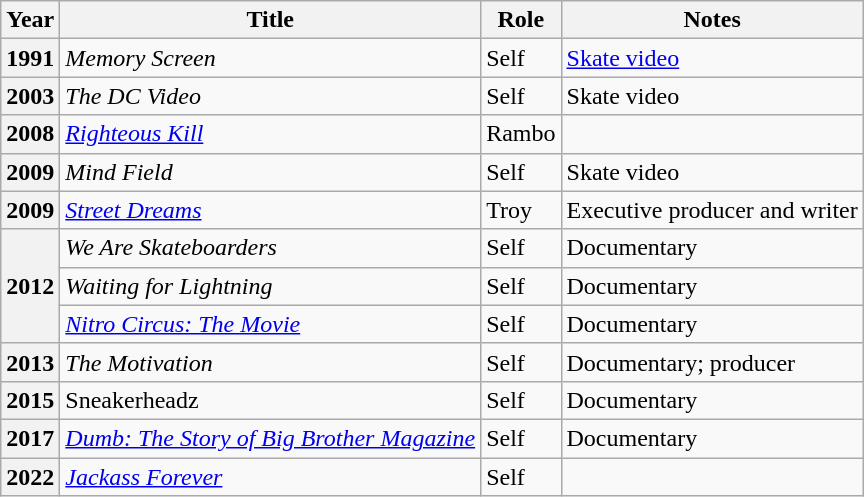<table class = "wikitable sortable plainrowheaders">
<tr>
<th>Year</th>
<th>Title</th>
<th>Role</th>
<th class=unsortable>Notes</th>
</tr>
<tr>
<th scope="row">1991</th>
<td><em>Memory Screen</em></td>
<td>Self</td>
<td><a href='#'>Skate video</a></td>
</tr>
<tr>
<th scope="row">2003</th>
<td><em>The DC Video</em></td>
<td>Self</td>
<td>Skate video</td>
</tr>
<tr>
<th scope="row">2008</th>
<td><em><a href='#'>Righteous Kill</a></em></td>
<td>Rambo</td>
<td></td>
</tr>
<tr>
<th scope="row">2009</th>
<td><em>Mind Field</em></td>
<td>Self</td>
<td>Skate video</td>
</tr>
<tr>
<th scope="row">2009</th>
<td><em><a href='#'>Street Dreams</a></em></td>
<td>Troy</td>
<td>Executive producer and writer</td>
</tr>
<tr>
<th scope="row" rowspan="3">2012</th>
<td><em>We Are Skateboarders</em></td>
<td>Self</td>
<td>Documentary</td>
</tr>
<tr>
<td><em>Waiting for Lightning</em></td>
<td>Self</td>
<td>Documentary</td>
</tr>
<tr>
<td><em><a href='#'>Nitro Circus: The Movie</a></em></td>
<td>Self</td>
<td>Documentary</td>
</tr>
<tr>
<th scope="row">2013</th>
<td><em>The Motivation</em></td>
<td>Self</td>
<td>Documentary; producer</td>
</tr>
<tr>
<th scope="row">2015</th>
<td>Sneakerheadz</td>
<td>Self</td>
<td>Documentary</td>
</tr>
<tr>
<th scope="row">2017</th>
<td><em><a href='#'>Dumb: The Story of Big Brother Magazine</a></em></td>
<td>Self</td>
<td>Documentary</td>
</tr>
<tr>
<th scope="row">2022</th>
<td><em><a href='#'>Jackass Forever</a></em></td>
<td>Self</td>
<td></td>
</tr>
</table>
